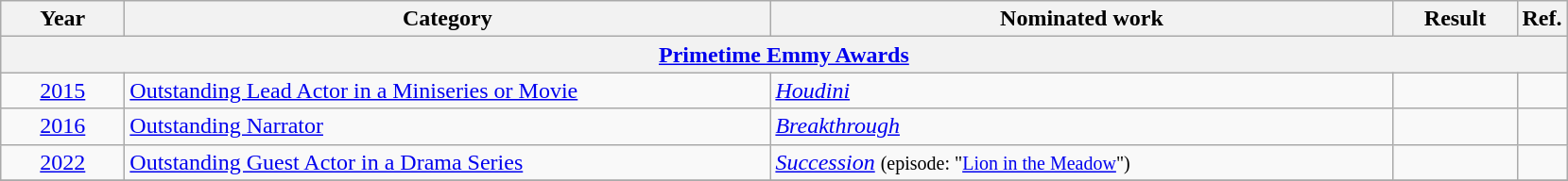<table class=wikitable>
<tr>
<th scope="col" style="width:5em;">Year</th>
<th scope="col" style="width:28em;">Category</th>
<th scope="col" style="width:27em;">Nominated work</th>
<th scope="col" style="width:5em;">Result</th>
<th>Ref.</th>
</tr>
<tr>
<th colspan=5><a href='#'>Primetime Emmy Awards</a></th>
</tr>
<tr>
<td style="text-align:center;"><a href='#'>2015</a></td>
<td><a href='#'>Outstanding Lead Actor in a Miniseries or Movie</a></td>
<td><em><a href='#'>Houdini</a></em></td>
<td></td>
<td style="text-align:center;"></td>
</tr>
<tr>
<td style="text-align:center;"><a href='#'>2016</a></td>
<td><a href='#'>Outstanding Narrator</a></td>
<td><em><a href='#'>Breakthrough</a></em></td>
<td></td>
<td style="text-align:center;"></td>
</tr>
<tr>
<td style="text-align:center;"><a href='#'>2022</a></td>
<td><a href='#'>Outstanding Guest Actor in a Drama Series</a></td>
<td><em><a href='#'>Succession</a></em> <small> (episode: "<a href='#'>Lion in the Meadow</a>") </small></td>
<td></td>
<td style="text-align:center;"></td>
</tr>
<tr>
</tr>
</table>
